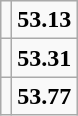<table class="wikitable">
<tr>
<td></td>
<td align=center><strong>53.13</strong></td>
</tr>
<tr>
<td></td>
<td align=center><strong>53.31</strong></td>
</tr>
<tr>
<td></td>
<td align=center><strong>53.77</strong></td>
</tr>
</table>
